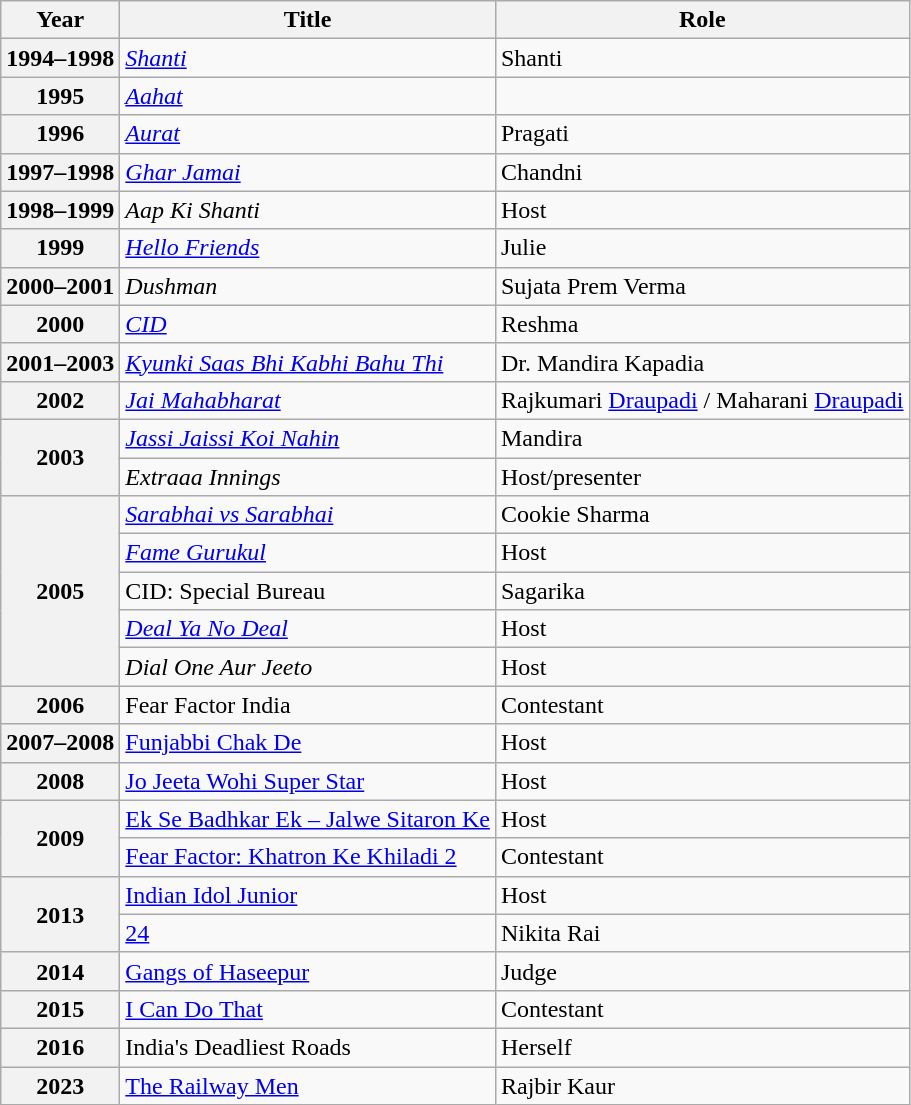<table class="wikitable sortable">
<tr>
<th scope="col">Year</th>
<th scope="col">Title</th>
<th scope="col">Role</th>
</tr>
<tr>
<th scope="row">1994–1998</th>
<td><em><a href='#'>Shanti</a></em></td>
<td>Shanti</td>
</tr>
<tr>
<th scope="row">1995</th>
<td><em><a href='#'>Aahat</a></em></td>
<td></td>
</tr>
<tr>
<th scope="row">1996</th>
<td><em><a href='#'>Aurat</a></em></td>
<td>Pragati</td>
</tr>
<tr>
<th scope="row">1997–1998</th>
<td><em><a href='#'>Ghar Jamai</a></em></td>
<td>Chandni</td>
</tr>
<tr>
<th scope="row">1998–1999</th>
<td><em>Aap Ki Shanti</em></td>
<td>Host</td>
</tr>
<tr>
<th scope="row">1999</th>
<td><em><a href='#'>Hello Friends</a></em></td>
<td>Julie</td>
</tr>
<tr>
<th scope="row">2000–2001</th>
<td><em>Dushman</em></td>
<td>Sujata Prem Verma</td>
</tr>
<tr>
<th scope="row">2000</th>
<td><em><a href='#'>CID</a></em></td>
<td>Reshma</td>
</tr>
<tr>
<th scope="row">2001–2003</th>
<td><em><a href='#'>Kyunki Saas Bhi Kabhi Bahu Thi</a></em></td>
<td>Dr. Mandira Kapadia</td>
</tr>
<tr>
<th scope="row">2002</th>
<td><em><a href='#'>Jai Mahabharat</a></em></td>
<td>Rajkumari <a href='#'>Draupadi</a> / Maharani <a href='#'>Draupadi</a></td>
</tr>
<tr>
<th scope="row" rowspan="2">2003</th>
<td><em><a href='#'>Jassi Jaissi Koi Nahin</a></em></td>
<td>Mandira</td>
</tr>
<tr>
<td><em>Extraaa Innings</em></td>
<td>Host/presenter</td>
</tr>
<tr>
<th scope="row" rowspan="5">2005</th>
<td><em><a href='#'>Sarabhai vs Sarabhai</a></em></td>
<td>Cookie Sharma</td>
</tr>
<tr>
<td><em><a href='#'>Fame Gurukul</a></em></td>
<td>Host</td>
</tr>
<tr>
<td>CID: Special Bureau</td>
<td>Sagarika</td>
</tr>
<tr>
<td><em><a href='#'>Deal Ya No Deal</a></em></td>
<td>Host</td>
</tr>
<tr>
<td><em>Dial One Aur Jeeto</td>
<td>Host</td>
</tr>
<tr>
<th scope="row">2006</th>
<td></em>Fear Factor India<em></td>
<td>Contestant</td>
</tr>
<tr>
<th scope="row">2007–2008</th>
<td></em><a href='#'>Funjabbi Chak De</a><em></td>
<td>Host</td>
</tr>
<tr>
<th scope="row">2008</th>
<td></em><a href='#'>Jo Jeeta Wohi Super Star</a><em></td>
<td>Host</td>
</tr>
<tr>
<th scope="row" rowspan="2">2009</th>
<td></em><a href='#'>Ek Se Badhkar Ek – Jalwe Sitaron Ke</a><em></td>
<td>Host</td>
</tr>
<tr>
<td></em> <a href='#'>Fear Factor: Khatron Ke Khiladi 2</a><em></td>
<td>Contestant</td>
</tr>
<tr>
<th scope="row" rowspan="2">2013</th>
<td></em><a href='#'>Indian Idol Junior</a><em></td>
<td>Host</td>
</tr>
<tr>
<td></em><a href='#'>24</a><em></td>
<td>Nikita Rai</td>
</tr>
<tr>
<th scope="row">2014</th>
<td></em><a href='#'>Gangs of Haseepur</a><em></td>
<td>Judge</td>
</tr>
<tr>
<th scope="row">2015</th>
<td></em><a href='#'>I Can Do That</a><em></td>
<td>Contestant</td>
</tr>
<tr>
<th scope="row">2016</th>
<td></em>India's Deadliest Roads<em></td>
<td>Herself</td>
</tr>
<tr>
<th scope="row">2023</th>
<td></em><a href='#'>The Railway Men</a><em></td>
<td>Rajbir Kaur</td>
</tr>
</table>
